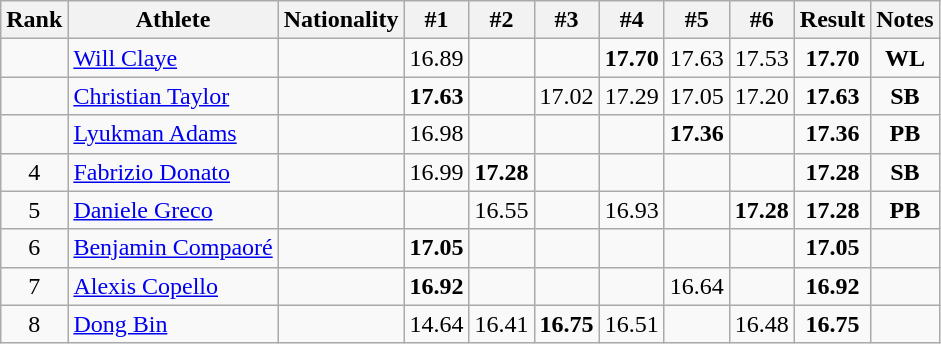<table class="wikitable sortable" style="text-align:center">
<tr>
<th>Rank</th>
<th>Athlete</th>
<th>Nationality</th>
<th>#1</th>
<th>#2</th>
<th>#3</th>
<th>#4</th>
<th>#5</th>
<th>#6</th>
<th>Result</th>
<th>Notes</th>
</tr>
<tr>
<td></td>
<td align=left><a href='#'>Will Claye</a></td>
<td align=left></td>
<td>16.89</td>
<td></td>
<td></td>
<td><strong>17.70</strong></td>
<td>17.63</td>
<td>17.53</td>
<td><strong>17.70</strong></td>
<td><strong>WL</strong></td>
</tr>
<tr>
<td></td>
<td align=left><a href='#'>Christian Taylor</a></td>
<td align=left></td>
<td><strong>17.63</strong></td>
<td></td>
<td>17.02</td>
<td>17.29</td>
<td>17.05</td>
<td>17.20</td>
<td><strong>17.63</strong></td>
<td><strong>SB</strong></td>
</tr>
<tr>
<td></td>
<td align=left><a href='#'>Lyukman Adams</a></td>
<td align=left></td>
<td>16.98</td>
<td></td>
<td></td>
<td></td>
<td><strong>17.36</strong></td>
<td></td>
<td><strong>17.36</strong></td>
<td><strong>PB</strong></td>
</tr>
<tr>
<td>4</td>
<td align=left><a href='#'>Fabrizio Donato</a></td>
<td align=left></td>
<td>16.99</td>
<td><strong>17.28</strong></td>
<td></td>
<td></td>
<td></td>
<td></td>
<td><strong>17.28</strong></td>
<td><strong>SB</strong></td>
</tr>
<tr>
<td>5</td>
<td align=left><a href='#'>Daniele Greco</a></td>
<td align=left></td>
<td></td>
<td>16.55</td>
<td></td>
<td>16.93</td>
<td></td>
<td><strong>17.28</strong></td>
<td><strong>17.28</strong></td>
<td><strong>PB</strong></td>
</tr>
<tr>
<td>6</td>
<td align=left><a href='#'>Benjamin Compaoré</a></td>
<td align=left></td>
<td><strong>17.05</strong></td>
<td></td>
<td></td>
<td></td>
<td></td>
<td></td>
<td><strong>17.05</strong></td>
<td></td>
</tr>
<tr>
<td>7</td>
<td align=left><a href='#'>Alexis Copello</a></td>
<td align=left></td>
<td><strong>16.92</strong></td>
<td></td>
<td></td>
<td></td>
<td>16.64</td>
<td></td>
<td><strong>16.92</strong></td>
<td></td>
</tr>
<tr>
<td>8</td>
<td align=left><a href='#'>Dong Bin</a></td>
<td align=left></td>
<td>14.64</td>
<td>16.41</td>
<td><strong>16.75</strong></td>
<td>16.51</td>
<td></td>
<td>16.48</td>
<td><strong>16.75</strong></td>
<td></td>
</tr>
</table>
